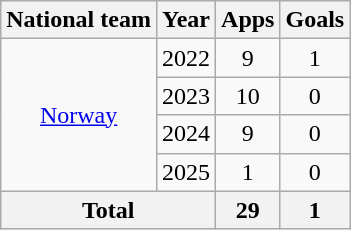<table class=wikitable style=text-align:center>
<tr>
<th>National team</th>
<th>Year</th>
<th>Apps</th>
<th>Goals</th>
</tr>
<tr>
<td rowspan="4"><a href='#'>Norway</a></td>
<td>2022</td>
<td>9</td>
<td>1</td>
</tr>
<tr>
<td>2023</td>
<td>10</td>
<td>0</td>
</tr>
<tr>
<td>2024</td>
<td>9</td>
<td>0</td>
</tr>
<tr>
<td>2025</td>
<td>1</td>
<td>0</td>
</tr>
<tr>
<th colspan=2>Total</th>
<th>29</th>
<th>1</th>
</tr>
</table>
